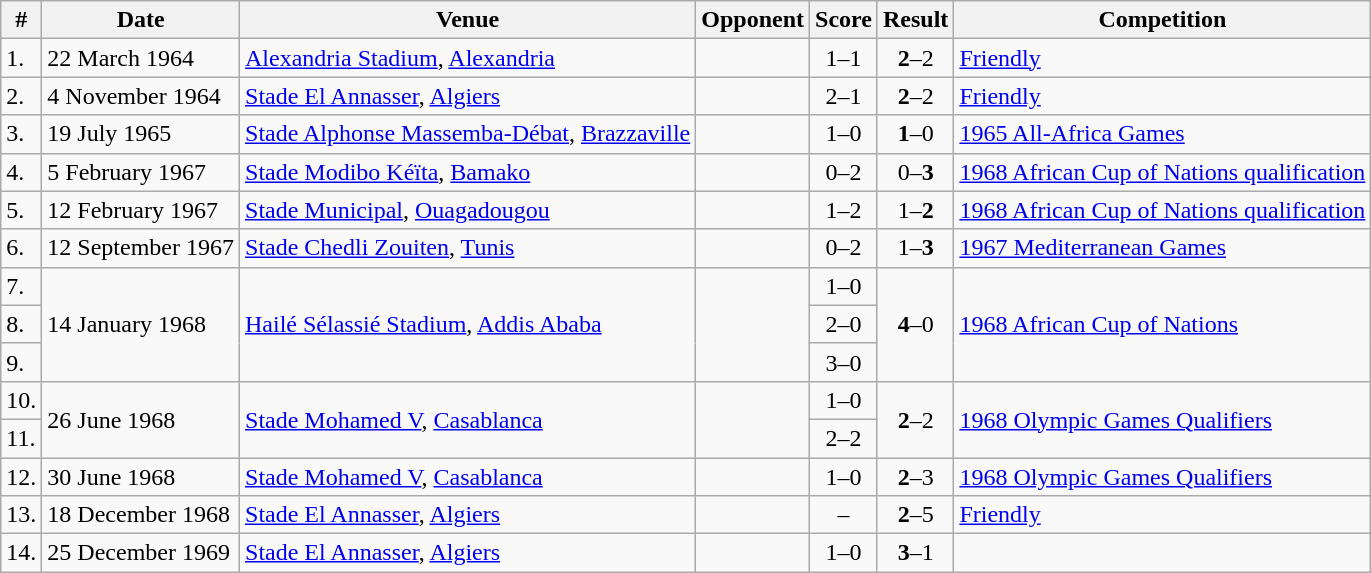<table class="wikitable">
<tr>
<th>#</th>
<th>Date</th>
<th>Venue</th>
<th>Opponent</th>
<th>Score</th>
<th>Result</th>
<th>Competition</th>
</tr>
<tr>
<td>1.</td>
<td>22 March 1964</td>
<td><a href='#'>Alexandria Stadium</a>, <a href='#'>Alexandria</a></td>
<td></td>
<td style="text-align:center;">1–1</td>
<td style="text-align:center;"><strong>2</strong>–2</td>
<td><a href='#'>Friendly</a></td>
</tr>
<tr>
<td>2.</td>
<td>4 November 1964</td>
<td><a href='#'>Stade El Annasser</a>, <a href='#'>Algiers</a></td>
<td></td>
<td style="text-align:center;">2–1</td>
<td style="text-align:center;"><strong>2</strong>–2</td>
<td><a href='#'>Friendly</a></td>
</tr>
<tr>
<td>3.</td>
<td>19 July 1965</td>
<td><a href='#'>Stade Alphonse Massemba-Débat</a>, <a href='#'>Brazzaville</a></td>
<td></td>
<td style="text-align:center;">1–0</td>
<td style="text-align:center;"><strong>1</strong>–0</td>
<td><a href='#'>1965 All-Africa Games</a></td>
</tr>
<tr>
<td>4.</td>
<td>5 February 1967</td>
<td><a href='#'>Stade Modibo Kéïta</a>, <a href='#'>Bamako</a></td>
<td></td>
<td style="text-align:center;">0–2</td>
<td style="text-align:center;">0–<strong>3</strong></td>
<td><a href='#'>1968 African Cup of Nations qualification</a></td>
</tr>
<tr>
<td>5.</td>
<td>12 February 1967</td>
<td><a href='#'>Stade Municipal</a>, <a href='#'>Ouagadougou</a></td>
<td></td>
<td style="text-align:center;">1–2</td>
<td style="text-align:center;">1–<strong>2</strong></td>
<td><a href='#'>1968 African Cup of Nations qualification</a></td>
</tr>
<tr>
<td>6.</td>
<td>12 September 1967</td>
<td><a href='#'>Stade Chedli Zouiten</a>, <a href='#'>Tunis</a></td>
<td></td>
<td style="text-align:center;">0–2</td>
<td style="text-align:center;">1–<strong>3</strong></td>
<td><a href='#'>1967 Mediterranean Games</a></td>
</tr>
<tr>
<td>7.</td>
<td rowspan=3>14 January 1968</td>
<td rowspan=3><a href='#'>Hailé Sélassié Stadium</a>, <a href='#'>Addis Ababa</a></td>
<td rowspan=3></td>
<td style="text-align:center;">1–0</td>
<td style="text-align:center;" rowspan=3><strong>4</strong>–0</td>
<td rowspan=3><a href='#'>1968 African Cup of Nations</a></td>
</tr>
<tr>
<td>8.</td>
<td style="text-align:center;">2–0</td>
</tr>
<tr>
<td>9.</td>
<td style="text-align:center;">3–0</td>
</tr>
<tr>
<td>10.</td>
<td rowspan=2>26 June 1968</td>
<td rowspan=2><a href='#'>Stade Mohamed V</a>, <a href='#'>Casablanca</a></td>
<td rowspan=2></td>
<td style="text-align:center;">1–0</td>
<td style="text-align:center;" rowspan=2><strong>2</strong>–2</td>
<td rowspan=2><a href='#'>1968 Olympic Games Qualifiers</a></td>
</tr>
<tr>
<td>11.</td>
<td style="text-align:center;">2–2</td>
</tr>
<tr>
<td>12.</td>
<td>30 June 1968</td>
<td><a href='#'>Stade Mohamed V</a>, <a href='#'>Casablanca</a></td>
<td></td>
<td style="text-align:center;">1–0</td>
<td style="text-align:center;"><strong>2</strong>–3</td>
<td><a href='#'>1968 Olympic Games Qualifiers</a></td>
</tr>
<tr>
<td>13.</td>
<td>18 December 1968</td>
<td><a href='#'>Stade El Annasser</a>, <a href='#'>Algiers</a></td>
<td></td>
<td style="text-align:center;">–</td>
<td style="text-align:center;"><strong>2</strong>–5</td>
<td><a href='#'>Friendly</a></td>
</tr>
<tr>
<td>14.</td>
<td>25 December 1969</td>
<td><a href='#'>Stade El Annasser</a>, <a href='#'>Algiers</a></td>
<td></td>
<td style="text-align:center;">1–0</td>
<td style="text-align:center;"><strong>3</strong>–1</td>
<td></td>
</tr>
</table>
